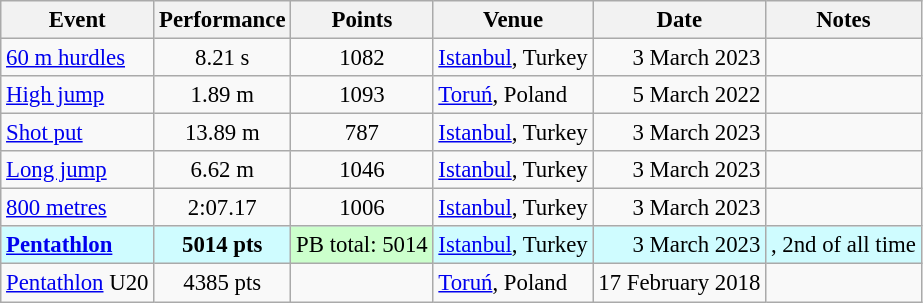<table class="wikitable" style="font-size: 95%;">
<tr>
<th scope=col>Event</th>
<th scope=col>Performance</th>
<th scope=col>Points</th>
<th scope=col>Venue</th>
<th scope=col>Date</th>
<th scope=col>Notes</th>
</tr>
<tr>
<td><a href='#'>60 m hurdles</a></td>
<td align=center>8.21 s</td>
<td align=center>1082</td>
<td><a href='#'>Istanbul</a>, Turkey</td>
<td align=right>3 March 2023</td>
<td></td>
</tr>
<tr>
<td><a href='#'>High jump</a></td>
<td align=center>1.89 m</td>
<td align=center>1093</td>
<td><a href='#'>Toruń</a>, Poland</td>
<td align=right>5 March 2022</td>
<td></td>
</tr>
<tr>
<td><a href='#'>Shot put</a></td>
<td align=center>13.89 m</td>
<td align=center>787</td>
<td><a href='#'>Istanbul</a>, Turkey</td>
<td align=right>3 March 2023</td>
<td></td>
</tr>
<tr>
<td><a href='#'>Long jump</a></td>
<td align=center>6.62 m</td>
<td align=center>1046</td>
<td><a href='#'>Istanbul</a>, Turkey</td>
<td align=right>3 March 2023</td>
<td></td>
</tr>
<tr>
<td><a href='#'>800 metres</a></td>
<td align=center>2:07.17</td>
<td align=center>1006</td>
<td><a href='#'>Istanbul</a>, Turkey</td>
<td align=right>3 March 2023</td>
<td></td>
</tr>
<tr bgcolor=#cffcff>
<td><strong><a href='#'>Pentathlon</a></strong></td>
<td align=center><strong>5014 pts</strong></td>
<td align=center bgcolor=#ccffcc>PB total: 5014</td>
<td><a href='#'>Istanbul</a>, Turkey</td>
<td align=right>3 March 2023</td>
<td><strong></strong>, 2nd of all time</td>
</tr>
<tr>
<td><a href='#'>Pentathlon</a> U20</td>
<td align=center>4385 pts</td>
<td align=center></td>
<td><a href='#'>Toruń</a>, Poland</td>
<td align=right>17 February 2018</td>
<td></td>
</tr>
</table>
